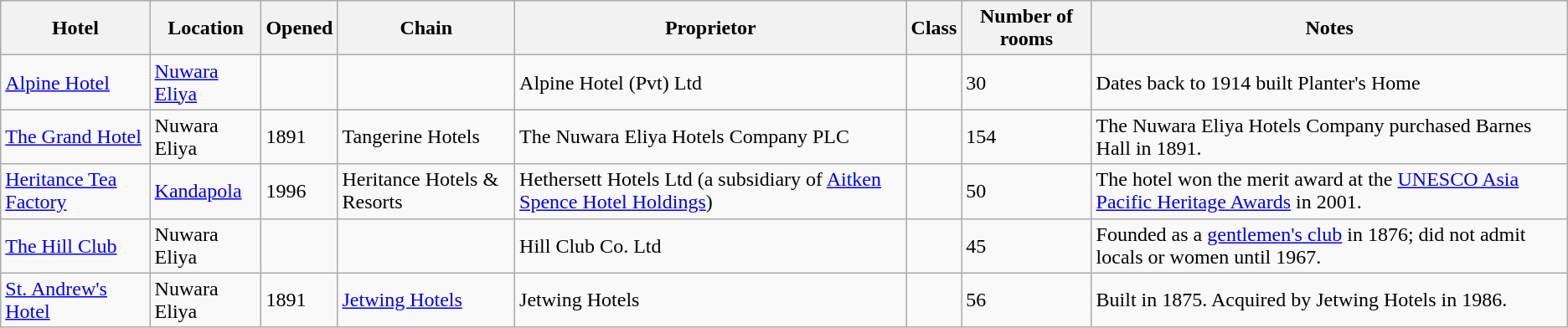<table class="wikitable sortable">
<tr>
<th>Hotel</th>
<th>Location</th>
<th>Opened</th>
<th>Chain</th>
<th>Proprietor</th>
<th>Class</th>
<th>Number of rooms</th>
<th class="unsortable">Notes</th>
</tr>
<tr>
<td><a href='#'>Alpine Hotel</a></td>
<td><a href='#'>Nuwara Eliya</a></td>
<td></td>
<td></td>
<td>Alpine Hotel (Pvt) Ltd</td>
<td></td>
<td>30</td>
<td>Dates back to 1914 built Planter's Home</td>
</tr>
<tr>
<td><a href='#'>The Grand Hotel</a><br></td>
<td>Nuwara Eliya</td>
<td>1891</td>
<td>Tangerine Hotels</td>
<td>The Nuwara Eliya Hotels Company PLC</td>
<td></td>
<td>154</td>
<td>The Nuwara Eliya Hotels Company purchased Barnes Hall in 1891.</td>
</tr>
<tr>
<td><a href='#'>Heritance Tea Factory</a><br></td>
<td><a href='#'>Kandapola</a></td>
<td>1996</td>
<td>Heritance Hotels & Resorts</td>
<td>Hethersett Hotels Ltd (a subsidiary of <a href='#'>Aitken Spence Hotel Holdings</a>)</td>
<td></td>
<td>50</td>
<td>The hotel won the merit award at the <a href='#'>UNESCO Asia Pacific Heritage Awards</a> in 2001.</td>
</tr>
<tr>
<td><a href='#'>The Hill Club</a><br></td>
<td>Nuwara Eliya</td>
<td></td>
<td></td>
<td>Hill Club Co. Ltd</td>
<td></td>
<td>45</td>
<td>Founded as a <a href='#'>gentlemen's club</a> in 1876; did not admit locals or women until 1967.</td>
</tr>
<tr>
<td><a href='#'>St. Andrew's Hotel</a><br></td>
<td>Nuwara Eliya</td>
<td>1891</td>
<td><a href='#'>Jetwing Hotels</a></td>
<td>Jetwing Hotels</td>
<td></td>
<td>56</td>
<td>Built in 1875. Acquired by Jetwing Hotels in 1986.</td>
</tr>
</table>
